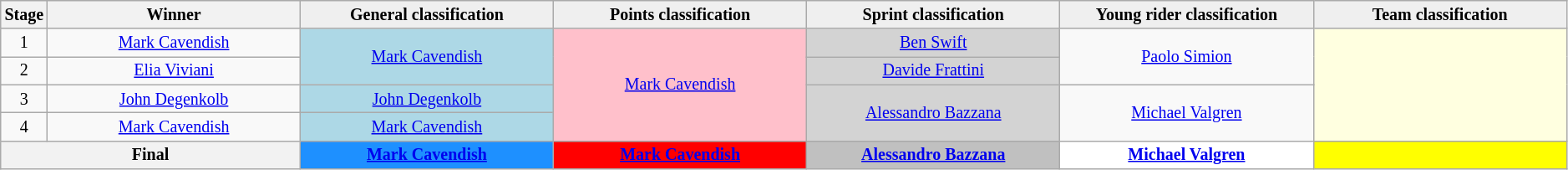<table class="wikitable" style="text-align: center; font-size:smaller;">
<tr style="background:#efefef;">
<th style="width:1%;">Stage</th>
<th style="width:16.5%;">Winner</th>
<th style="background:#efefef; width:16.5%;">General classification<br></th>
<th style="background:#efefef; width:16.5%;">Points classification<br></th>
<th style="background:#efefef; width:16.5%;">Sprint classification<br></th>
<th style="background:#efefef; width:16.5%;">Young rider classification<br></th>
<th style="background:#efefef; width:16.5%;">Team classification<br></th>
</tr>
<tr>
<td>1</td>
<td><a href='#'>Mark Cavendish</a></td>
<td style="background:#ADD8E6;" rowspan=2><a href='#'>Mark Cavendish</a></td>
<td style="background:pink" rowspan=4><a href='#'>Mark Cavendish</a></td>
<td style="background:lightgrey;"><a href='#'>Ben Swift</a></td>
<td style="background:offwhite" rowspan=2><a href='#'>Paolo Simion</a></td>
<td style="background:lightyellow;" rowspan=4></td>
</tr>
<tr>
<td>2</td>
<td><a href='#'>Elia Viviani</a></td>
<td style="background:lightgrey;"><a href='#'>Davide Frattini</a></td>
</tr>
<tr>
<td>3</td>
<td><a href='#'>John Degenkolb</a></td>
<td style="background:#ADD8E6;"><a href='#'>John Degenkolb</a></td>
<td style="background:lightgrey;" rowspan=2><a href='#'>Alessandro Bazzana</a></td>
<td style="background:offwhite" rowspan=2><a href='#'>Michael Valgren</a></td>
</tr>
<tr>
<td>4</td>
<td><a href='#'>Mark Cavendish</a></td>
<td style="background:#ADD8E6;"><a href='#'>Mark Cavendish</a></td>
</tr>
<tr>
<th colspan=2>Final</th>
<th style="background:dodgerblue"><a href='#'>Mark Cavendish</a></th>
<th style="background:red"><a href='#'>Mark Cavendish</a></th>
<th style="background:silver"><a href='#'>Alessandro Bazzana</a></th>
<th style="background:white"><a href='#'>Michael Valgren</a></th>
<th style="background:yellow;"></th>
</tr>
</table>
